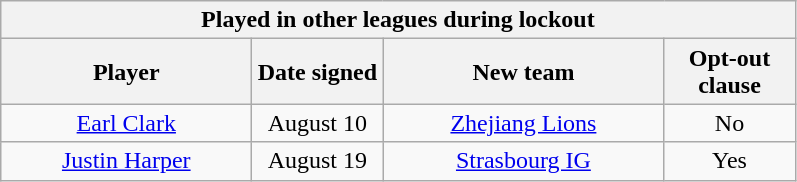<table class="wikitable" style="text-align:center">
<tr>
<th colspan=4>Played in other leagues during lockout</th>
</tr>
<tr>
<th style="width:160px">Player</th>
<th style="width:80px">Date signed</th>
<th style="width:180px">New team</th>
<th style="width:80px">Opt-out clause</th>
</tr>
<tr>
<td><a href='#'>Earl Clark</a></td>
<td>August 10</td>
<td><a href='#'>Zhejiang Lions</a> </td>
<td>No</td>
</tr>
<tr>
<td><a href='#'>Justin Harper</a></td>
<td>August 19</td>
<td><a href='#'>Strasbourg IG</a> </td>
<td>Yes</td>
</tr>
</table>
